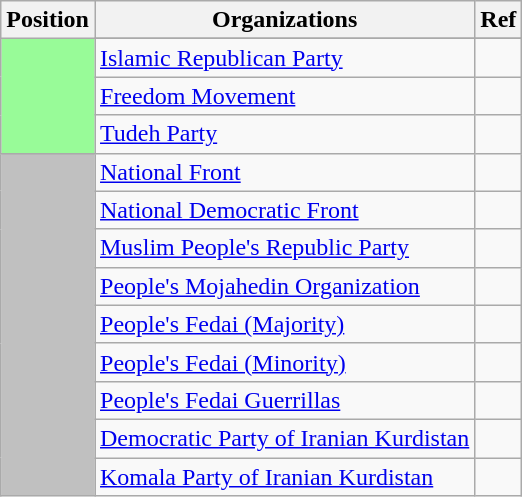<table class="wikitable">
<tr>
<th>Position</th>
<th>Organizations</th>
<th>Ref</th>
</tr>
<tr>
<td style="background-color:#98FB98" rowspan="4"></td>
</tr>
<tr>
<td><a href='#'>Islamic Republican Party</a></td>
<td></td>
</tr>
<tr>
<td><a href='#'>Freedom Movement</a></td>
<td></td>
</tr>
<tr>
<td><a href='#'>Tudeh Party</a></td>
<td></td>
</tr>
<tr>
<td style="background-color:#C0C0C0" rowspan="9"></td>
<td><a href='#'>National Front</a></td>
<td></td>
</tr>
<tr>
<td><a href='#'>National Democratic Front</a></td>
<td></td>
</tr>
<tr>
<td><a href='#'>Muslim People's Republic Party</a></td>
<td></td>
</tr>
<tr>
<td><a href='#'>People's Mojahedin Organization</a></td>
<td></td>
</tr>
<tr>
<td><a href='#'>People's Fedai (Majority)</a></td>
<td></td>
</tr>
<tr>
<td><a href='#'>People's Fedai (Minority)</a></td>
<td></td>
</tr>
<tr>
<td><a href='#'>People's Fedai Guerrillas</a></td>
<td></td>
</tr>
<tr>
<td><a href='#'>Democratic Party of Iranian Kurdistan</a></td>
<td></td>
</tr>
<tr>
<td><a href='#'>Komala Party of Iranian Kurdistan</a></td>
<td></td>
</tr>
</table>
